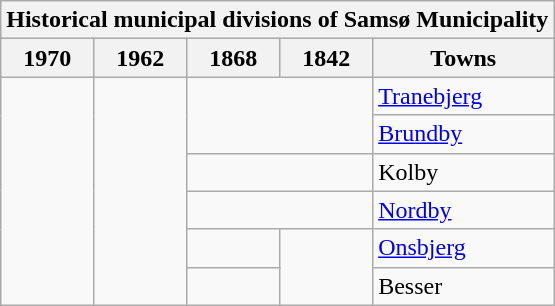<table class="wikitable" style="margin-left:1em;" style="text-align: center">
<tr>
<th colspan="99">Historical municipal divisions of Samsø Municipality</th>
</tr>
<tr>
<th>1970</th>
<th>1962</th>
<th>1868</th>
<th>1842</th>
<th>Towns</th>
</tr>
<tr>
<td rowspan="99"></td>
<td rowspan="6"></td>
<td rowspan="2" colspan="2"></td>
<td><a href='#'>Tranebjerg</a></td>
</tr>
<tr>
<td><a href='#'>Brundby</a></td>
</tr>
<tr>
<td colspan="2"></td>
<td>Kolby</td>
</tr>
<tr>
<td colspan="2"></td>
<td><a href='#'>Nordby</a></td>
</tr>
<tr>
<td></td>
<td rowspan="2"></td>
<td><a href='#'>Onsbjerg</a></td>
</tr>
<tr>
<td></td>
<td>Besser</td>
</tr>
</table>
